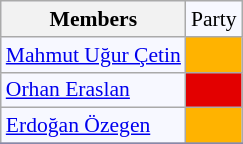<table class=wikitable style="border:1px solid #8888aa; background-color:#f7f8ff; padding:0px; font-size:90%;">
<tr>
<th>Members</th>
<td>Party</td>
</tr>
<tr>
<td><a href='#'>Mahmut Uğur Çetin</a></td>
<td style="background: #ffb300"></td>
</tr>
<tr>
<td><a href='#'>Orhan Eraslan</a></td>
<td style="background: #e30000"></td>
</tr>
<tr>
<td><a href='#'>Erdoğan Özegen</a></td>
<td style="background: #ffb300"></td>
</tr>
<tr>
</tr>
</table>
